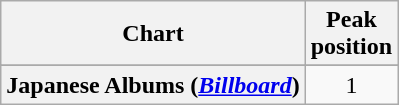<table class="wikitable sortable plainrowheaders" style="text-align:center">
<tr>
<th scope="col">Chart</th>
<th scope="col">Peak<br>position</th>
</tr>
<tr>
</tr>
<tr>
<th scope="row">Japanese Albums (<em><a href='#'>Billboard</a></em>)</th>
<td>1</td>
</tr>
</table>
